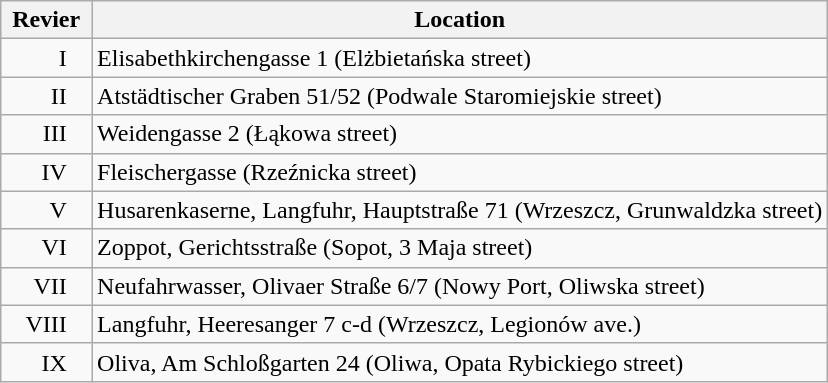<table class="wikitable" border="1">
<tr>
<th>Revier</th>
<th>Location</th>
</tr>
<tr>
<td style="text-align: right; padding: 0 1em;">I</td>
<td>Elisabethkirchengasse 1 (Elżbietańska street)</td>
</tr>
<tr>
<td style="text-align: right; padding: 0 1em;">II</td>
<td>Atstädtischer Graben 51/52 (Podwale Staromiejskie street)</td>
</tr>
<tr>
<td style="text-align: right; padding: 0 1em;">III</td>
<td>Weidengasse 2 (Łąkowa street)</td>
</tr>
<tr>
<td style="text-align: right; padding: 0 1em;">IV</td>
<td>Fleischergasse (Rzeźnicka street)</td>
</tr>
<tr>
<td style="text-align: right; padding: 0 1em;">V</td>
<td>Husarenkaserne, Langfuhr, Hauptstraße 71 (Wrzeszcz, Grunwaldzka street)</td>
</tr>
<tr>
<td style="text-align: right; padding: 0 1em;">VI</td>
<td>Zoppot, Gerichtsstraße (Sopot, 3 Maja street)</td>
</tr>
<tr>
<td style="text-align: right; padding: 0 1em;">VII</td>
<td>Neufahrwasser, Olivaer Straße 6/7 (Nowy Port, Oliwska street)</td>
</tr>
<tr>
<td style="text-align: right; padding: 0 1em;">VIII</td>
<td>Langfuhr, Heeresanger 7 c-d (Wrzeszcz, Legionów ave.)</td>
</tr>
<tr>
<td style="text-align: right; padding: 0 1em;">IX</td>
<td>Oliva, Am Schloßgarten 24 (Oliwa, Opata Rybickiego street)</td>
</tr>
</table>
